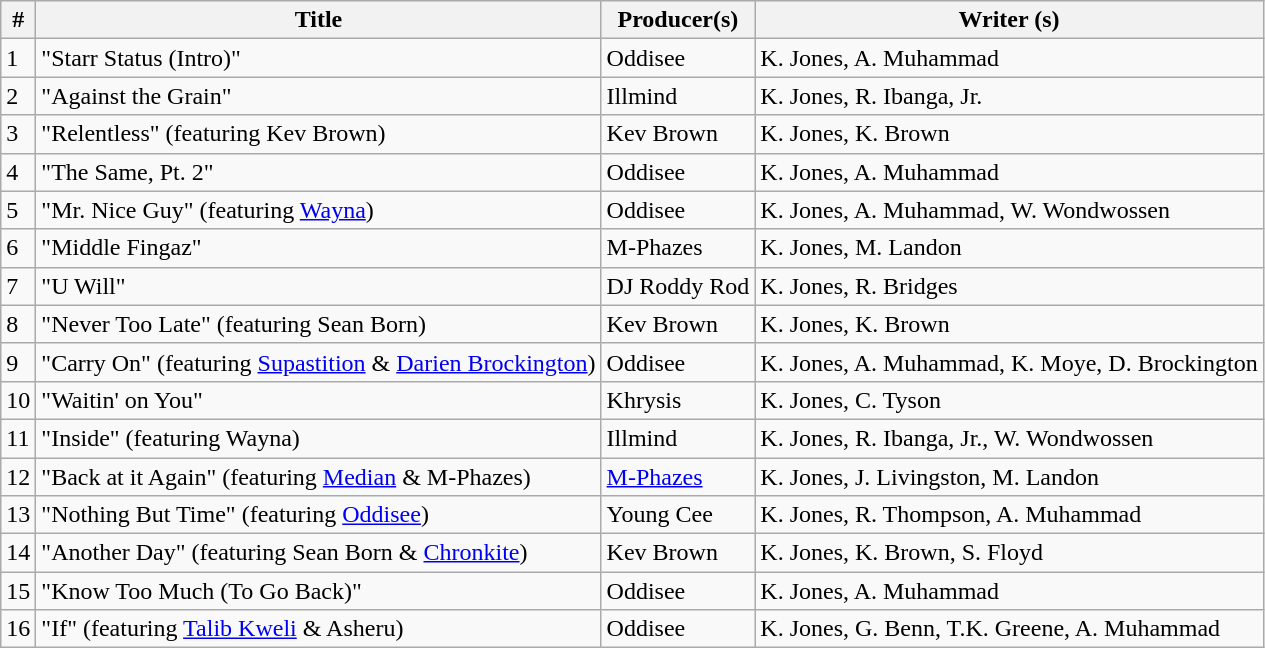<table class="wikitable">
<tr>
<th align="center">#</th>
<th align="center">Title</th>
<th align="center">Producer(s)</th>
<th align="center">Writer (s)</th>
</tr>
<tr>
<td>1</td>
<td>"Starr Status (Intro)"</td>
<td>Oddisee</td>
<td>K. Jones, A. Muhammad</td>
</tr>
<tr>
<td>2</td>
<td>"Against the Grain"</td>
<td>Illmind</td>
<td>K. Jones, R. Ibanga, Jr.</td>
</tr>
<tr>
<td>3</td>
<td>"Relentless" (featuring Kev Brown)</td>
<td>Kev Brown</td>
<td>K. Jones, K. Brown</td>
</tr>
<tr>
<td>4</td>
<td>"The Same, Pt. 2"</td>
<td>Oddisee</td>
<td>K. Jones, A. Muhammad</td>
</tr>
<tr>
<td>5</td>
<td>"Mr. Nice Guy" (featuring <a href='#'>Wayna</a>)</td>
<td>Oddisee</td>
<td>K. Jones, A. Muhammad, W. Wondwossen</td>
</tr>
<tr>
<td>6</td>
<td>"Middle Fingaz"</td>
<td>M-Phazes</td>
<td>K. Jones, M. Landon</td>
</tr>
<tr>
<td>7</td>
<td>"U Will"</td>
<td>DJ Roddy Rod</td>
<td>K. Jones, R. Bridges</td>
</tr>
<tr>
<td>8</td>
<td>"Never Too Late" (featuring Sean Born)</td>
<td>Kev Brown</td>
<td>K. Jones, K. Brown</td>
</tr>
<tr>
<td>9</td>
<td>"Carry On" (featuring <a href='#'>Supastition</a> & <a href='#'>Darien Brockington</a>)</td>
<td>Oddisee</td>
<td>K. Jones, A. Muhammad, K. Moye, D. Brockington</td>
</tr>
<tr>
<td>10</td>
<td>"Waitin' on You"</td>
<td>Khrysis</td>
<td>K. Jones, C. Tyson</td>
</tr>
<tr>
<td>11</td>
<td>"Inside" (featuring Wayna)</td>
<td>Illmind</td>
<td>K. Jones, R. Ibanga, Jr., W. Wondwossen</td>
</tr>
<tr>
<td>12</td>
<td>"Back at it Again" (featuring <a href='#'>Median</a> & M-Phazes)</td>
<td><a href='#'>M-Phazes</a></td>
<td>K. Jones, J. Livingston, M. Landon</td>
</tr>
<tr>
<td>13</td>
<td>"Nothing But Time" (featuring <a href='#'>Oddisee</a>)</td>
<td>Young Cee</td>
<td>K. Jones, R. Thompson, A. Muhammad</td>
</tr>
<tr>
<td>14</td>
<td>"Another Day" (featuring Sean Born & <a href='#'>Chronkite</a>)</td>
<td>Kev Brown</td>
<td>K. Jones, K. Brown, S. Floyd</td>
</tr>
<tr>
<td>15</td>
<td>"Know Too Much (To Go Back)"</td>
<td>Oddisee</td>
<td>K. Jones, A. Muhammad</td>
</tr>
<tr>
<td>16</td>
<td>"If" (featuring <a href='#'>Talib Kweli</a> & Asheru)</td>
<td>Oddisee</td>
<td>K. Jones, G. Benn, T.K. Greene, A. Muhammad</td>
</tr>
</table>
